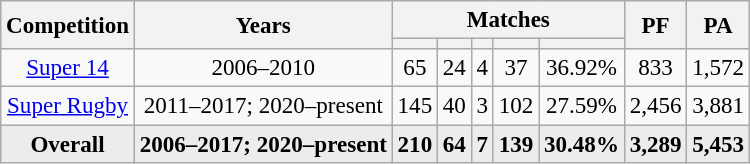<table class="wikitable" style="text-align:center; font-size: 96%">
<tr>
<th rowspan=2>Competition</th>
<th rowspan=2>Years</th>
<th colspan=5>Matches</th>
<th rowspan=2>PF</th>
<th rowspan=2>PA</th>
</tr>
<tr>
<th></th>
<th></th>
<th></th>
<th></th>
<th></th>
</tr>
<tr>
<td><a href='#'>Super 14</a></td>
<td>2006–2010</td>
<td>65</td>
<td>24</td>
<td>4</td>
<td>37</td>
<td>36.92%</td>
<td>833</td>
<td>1,572</td>
</tr>
<tr>
<td><a href='#'>Super Rugby</a></td>
<td>2011–2017; 2020–present</td>
<td>145</td>
<td>40</td>
<td>3</td>
<td>102</td>
<td>27.59%</td>
<td>2,456</td>
<td>3,881</td>
</tr>
<tr style="background:#ECECEC">
<td><strong>Overall</strong></td>
<td><strong>2006–2017; 2020–present</strong></td>
<td><strong>210</strong></td>
<td><strong>64</strong></td>
<td><strong>7</strong></td>
<td><strong>139</strong></td>
<td><strong>30.48%</strong></td>
<td><strong>3,289</strong></td>
<td><strong>5,453</strong></td>
</tr>
</table>
